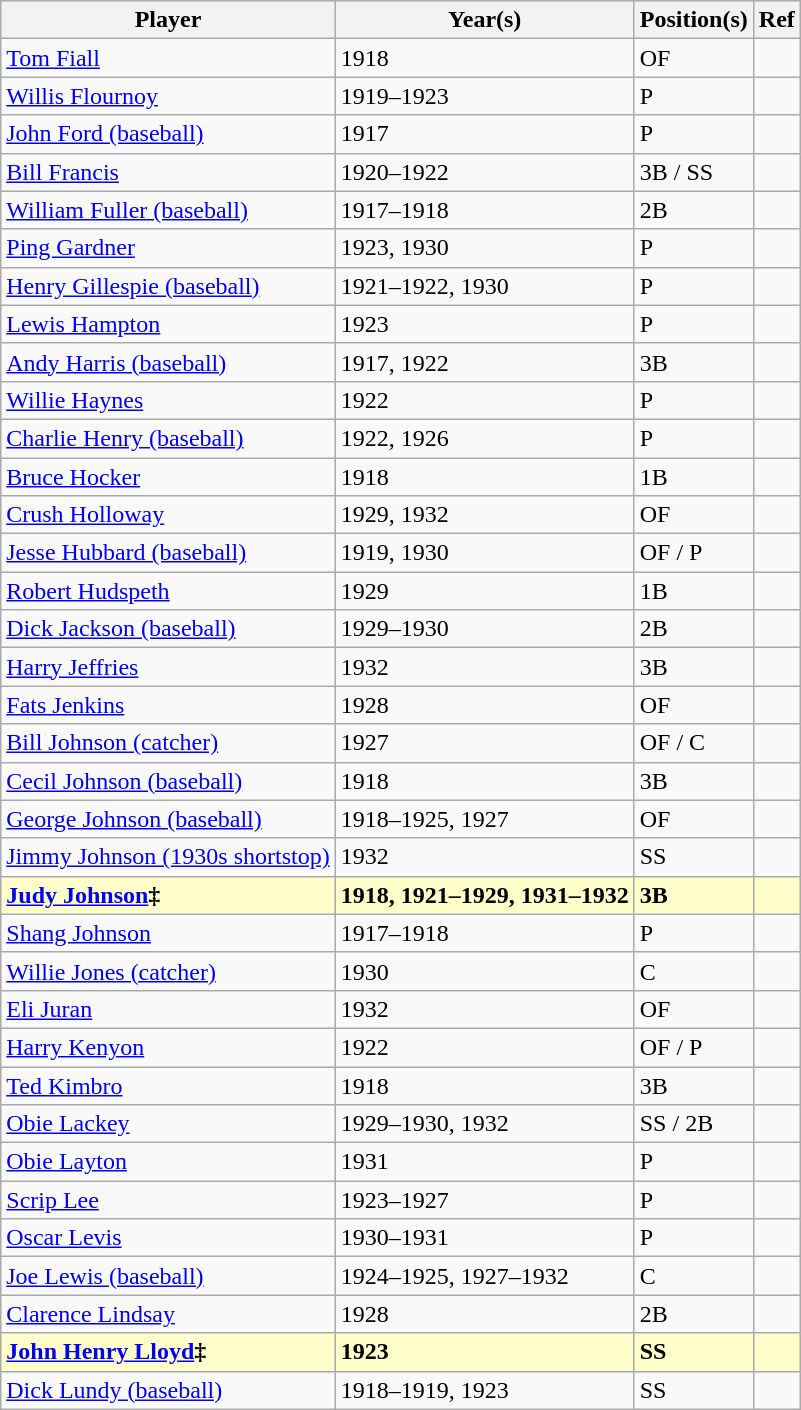<table class="wikitable">
<tr>
<th>Player</th>
<th>Year(s)</th>
<th>Position(s)</th>
<th>Ref</th>
</tr>
<tr>
<td><a href='#'>Tom Fiall</a></td>
<td>1918</td>
<td>OF</td>
<td></td>
</tr>
<tr>
<td><a href='#'>Willis Flournoy</a></td>
<td>1919–1923</td>
<td>P</td>
<td></td>
</tr>
<tr>
<td><a href='#'>John Ford (baseball)</a></td>
<td>1917</td>
<td>P</td>
<td></td>
</tr>
<tr>
<td><a href='#'>Bill Francis</a></td>
<td>1920–1922</td>
<td>3B / SS</td>
<td></td>
</tr>
<tr>
<td><a href='#'>William Fuller (baseball)</a></td>
<td>1917–1918</td>
<td>2B</td>
<td></td>
</tr>
<tr>
<td><a href='#'>Ping Gardner</a></td>
<td>1923, 1930</td>
<td>P</td>
<td></td>
</tr>
<tr>
<td><a href='#'>Henry Gillespie (baseball)</a></td>
<td>1921–1922, 1930</td>
<td>P</td>
<td></td>
</tr>
<tr>
<td><a href='#'>Lewis Hampton</a></td>
<td>1923</td>
<td>P</td>
<td></td>
</tr>
<tr>
<td><a href='#'>Andy Harris (baseball)</a></td>
<td>1917, 1922</td>
<td>3B</td>
<td></td>
</tr>
<tr>
<td><a href='#'>Willie Haynes</a></td>
<td>1922</td>
<td>P</td>
<td></td>
</tr>
<tr>
<td><a href='#'>Charlie Henry (baseball)</a></td>
<td>1922, 1926</td>
<td>P</td>
<td></td>
</tr>
<tr>
<td><a href='#'>Bruce Hocker</a></td>
<td>1918</td>
<td>1B</td>
<td></td>
</tr>
<tr>
<td><a href='#'>Crush Holloway</a></td>
<td>1929, 1932</td>
<td>OF</td>
<td></td>
</tr>
<tr>
<td><a href='#'>Jesse Hubbard (baseball)</a></td>
<td>1919, 1930</td>
<td>OF / P</td>
<td></td>
</tr>
<tr>
<td><a href='#'>Robert Hudspeth</a></td>
<td>1929</td>
<td>1B</td>
<td></td>
</tr>
<tr>
<td><a href='#'>Dick Jackson (baseball)</a></td>
<td>1929–1930</td>
<td>2B</td>
<td></td>
</tr>
<tr>
<td><a href='#'>Harry Jeffries</a></td>
<td>1932</td>
<td>3B</td>
<td></td>
</tr>
<tr>
<td><a href='#'>Fats Jenkins</a></td>
<td>1928</td>
<td>OF</td>
<td></td>
</tr>
<tr>
<td><a href='#'>Bill Johnson (catcher)</a></td>
<td>1927</td>
<td>OF / C</td>
<td></td>
</tr>
<tr>
<td><a href='#'>Cecil Johnson (baseball)</a></td>
<td>1918</td>
<td>3B</td>
<td></td>
</tr>
<tr>
<td><a href='#'>George Johnson (baseball)</a></td>
<td>1918–1925, 1927</td>
<td>OF</td>
<td></td>
</tr>
<tr>
<td><a href='#'>Jimmy Johnson (1930s shortstop)</a></td>
<td>1932</td>
<td>SS</td>
<td></td>
</tr>
<tr style="background:#FFFFCC;">
<td><strong><a href='#'>Judy Johnson</a>‡</strong></td>
<td><strong>1918, 1921–1929, 1931–1932</strong></td>
<td><strong>3B</strong></td>
<td><strong></strong></td>
</tr>
<tr>
<td><a href='#'>Shang Johnson</a></td>
<td>1917–1918</td>
<td>P</td>
<td></td>
</tr>
<tr>
<td><a href='#'>Willie Jones (catcher)</a></td>
<td>1930</td>
<td>C</td>
<td></td>
</tr>
<tr>
<td><a href='#'>Eli Juran</a></td>
<td>1932</td>
<td>OF</td>
<td></td>
</tr>
<tr>
<td><a href='#'>Harry Kenyon</a></td>
<td>1922</td>
<td>OF / P</td>
<td></td>
</tr>
<tr>
<td><a href='#'>Ted Kimbro</a></td>
<td>1918</td>
<td>3B</td>
<td></td>
</tr>
<tr>
<td><a href='#'>Obie Lackey</a></td>
<td>1929–1930, 1932</td>
<td>SS / 2B</td>
<td></td>
</tr>
<tr>
<td><a href='#'>Obie Layton</a></td>
<td>1931</td>
<td>P</td>
<td></td>
</tr>
<tr>
<td><a href='#'>Scrip Lee</a></td>
<td>1923–1927</td>
<td>P</td>
<td></td>
</tr>
<tr>
<td><a href='#'>Oscar Levis</a></td>
<td>1930–1931</td>
<td>P</td>
<td></td>
</tr>
<tr>
<td><a href='#'>Joe Lewis (baseball)</a></td>
<td>1924–1925, 1927–1932</td>
<td>C</td>
<td></td>
</tr>
<tr>
<td><a href='#'>Clarence Lindsay</a></td>
<td>1928</td>
<td>2B</td>
<td></td>
</tr>
<tr style="background:#FFFFCC;">
<td><strong><a href='#'>John Henry Lloyd</a>‡</strong></td>
<td><strong>1923</strong></td>
<td><strong>SS</strong></td>
<td><strong></strong></td>
</tr>
<tr>
<td><a href='#'>Dick Lundy (baseball)</a></td>
<td>1918–1919, 1923</td>
<td>SS</td>
<td></td>
</tr>
</table>
